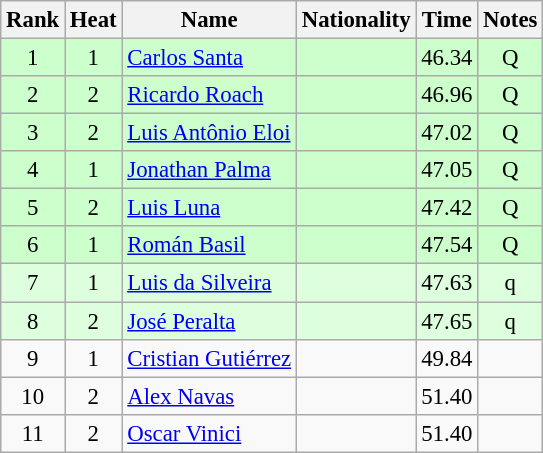<table class="wikitable sortable" style="text-align:center;font-size:95%">
<tr>
<th>Rank</th>
<th>Heat</th>
<th>Name</th>
<th>Nationality</th>
<th>Time</th>
<th>Notes</th>
</tr>
<tr bgcolor=ccffcc>
<td>1</td>
<td>1</td>
<td align=left><a href='#'>Carlos Santa</a></td>
<td align=left></td>
<td>46.34</td>
<td>Q</td>
</tr>
<tr bgcolor=ccffcc>
<td>2</td>
<td>2</td>
<td align=left><a href='#'>Ricardo Roach</a></td>
<td align=left></td>
<td>46.96</td>
<td>Q</td>
</tr>
<tr bgcolor=ccffcc>
<td>3</td>
<td>2</td>
<td align=left><a href='#'>Luis Antônio Eloi</a></td>
<td align=left></td>
<td>47.02</td>
<td>Q</td>
</tr>
<tr bgcolor=ccffcc>
<td>4</td>
<td>1</td>
<td align=left><a href='#'>Jonathan Palma</a></td>
<td align=left></td>
<td>47.05</td>
<td>Q</td>
</tr>
<tr bgcolor=ccffcc>
<td>5</td>
<td>2</td>
<td align=left><a href='#'>Luis Luna</a></td>
<td align=left></td>
<td>47.42</td>
<td>Q</td>
</tr>
<tr bgcolor=ccffcc>
<td>6</td>
<td>1</td>
<td align=left><a href='#'>Román Basil</a></td>
<td align=left></td>
<td>47.54</td>
<td>Q</td>
</tr>
<tr bgcolor=ddffdd>
<td>7</td>
<td>1</td>
<td align=left><a href='#'>Luis da Silveira</a></td>
<td align=left></td>
<td>47.63</td>
<td>q</td>
</tr>
<tr bgcolor=ddffdd>
<td>8</td>
<td>2</td>
<td align=left><a href='#'>José Peralta</a></td>
<td align=left></td>
<td>47.65</td>
<td>q</td>
</tr>
<tr>
<td>9</td>
<td>1</td>
<td align=left><a href='#'>Cristian Gutiérrez</a></td>
<td align=left></td>
<td>49.84</td>
<td></td>
</tr>
<tr>
<td>10</td>
<td>2</td>
<td align=left><a href='#'>Alex Navas</a></td>
<td align=left></td>
<td>51.40</td>
<td></td>
</tr>
<tr>
<td>11</td>
<td>2</td>
<td align=left><a href='#'>Oscar Vinici</a></td>
<td align=left></td>
<td>51.40</td>
<td></td>
</tr>
</table>
